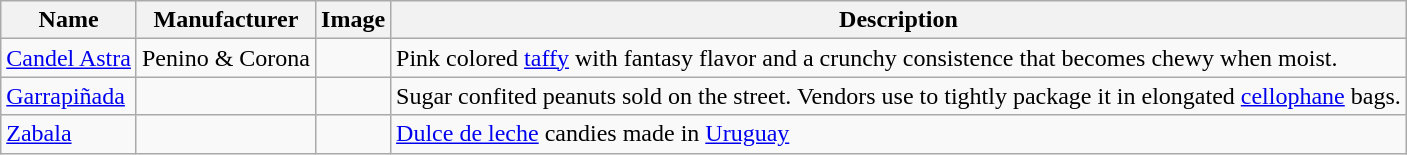<table class="wikitable sortable">
<tr>
<th>Name</th>
<th>Manufacturer</th>
<th class="unsortable">Image</th>
<th>Description</th>
</tr>
<tr>
<td><a href='#'>Candel Astra</a></td>
<td>Penino & Corona</td>
<td></td>
<td>Pink colored <a href='#'>taffy</a> with fantasy flavor and a crunchy consistence that becomes chewy when moist.</td>
</tr>
<tr>
<td><a href='#'>Garrapiñada</a></td>
<td></td>
<td></td>
<td>Sugar confited peanuts sold on the street. Vendors use to tightly package it in elongated <a href='#'>cellophane</a> bags.</td>
</tr>
<tr>
<td><a href='#'>Zabala</a></td>
<td></td>
<td></td>
<td><a href='#'>Dulce de leche</a> candies made in <a href='#'>Uruguay</a></td>
</tr>
</table>
